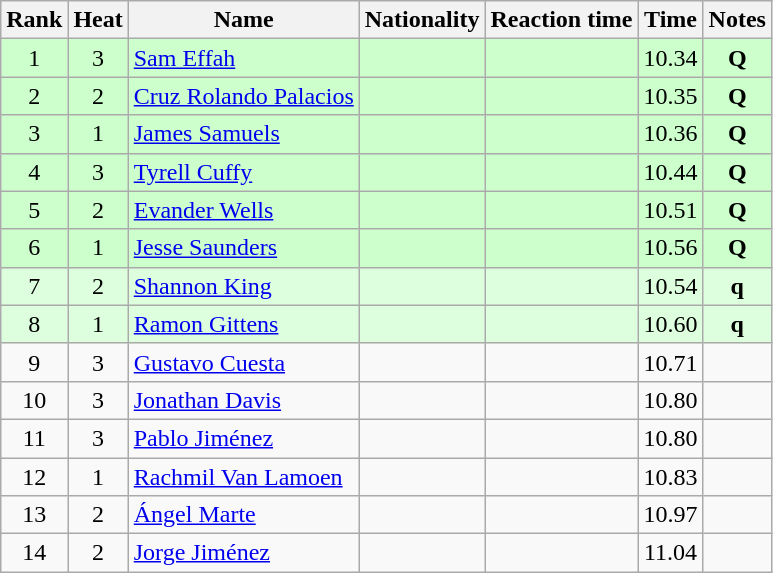<table class="wikitable sortable" style="text-align:center">
<tr>
<th>Rank</th>
<th>Heat</th>
<th>Name</th>
<th>Nationality</th>
<th>Reaction time</th>
<th>Time</th>
<th>Notes</th>
</tr>
<tr bgcolor=ccffcc>
<td align=center>1</td>
<td align=center>3</td>
<td align=left><a href='#'>Sam Effah</a></td>
<td align=left></td>
<td></td>
<td>10.34</td>
<td><strong>Q</strong></td>
</tr>
<tr bgcolor=ccffcc>
<td align=center>2</td>
<td align=center>2</td>
<td align=left><a href='#'>Cruz Rolando Palacios</a></td>
<td align=left></td>
<td></td>
<td>10.35</td>
<td><strong>Q</strong></td>
</tr>
<tr bgcolor=ccffcc>
<td align=center>3</td>
<td align=center>1</td>
<td align=left><a href='#'>James Samuels</a></td>
<td align=left></td>
<td></td>
<td>10.36</td>
<td><strong>Q</strong></td>
</tr>
<tr bgcolor=ccffcc>
<td align=center>4</td>
<td align=center>3</td>
<td align=left><a href='#'>Tyrell Cuffy</a></td>
<td align=left></td>
<td></td>
<td>10.44</td>
<td><strong>Q</strong></td>
</tr>
<tr bgcolor=ccffcc>
<td align=center>5</td>
<td align=center>2</td>
<td align=left><a href='#'>Evander Wells</a></td>
<td align=left></td>
<td></td>
<td>10.51</td>
<td><strong>Q</strong></td>
</tr>
<tr bgcolor=ccffcc>
<td align=center>6</td>
<td align=center>1</td>
<td align=left><a href='#'>Jesse Saunders</a></td>
<td align=left></td>
<td></td>
<td>10.56</td>
<td><strong>Q</strong></td>
</tr>
<tr bgcolor=ddffdd>
<td align=center>7</td>
<td align=center>2</td>
<td align=left><a href='#'>Shannon King</a></td>
<td align=left></td>
<td></td>
<td>10.54</td>
<td><strong>q</strong></td>
</tr>
<tr bgcolor=ddffdd>
<td align=center>8</td>
<td align=center>1</td>
<td align=left><a href='#'>Ramon Gittens</a></td>
<td align=left></td>
<td></td>
<td>10.60</td>
<td><strong>q</strong></td>
</tr>
<tr>
<td align=center>9</td>
<td align=center>3</td>
<td align=left><a href='#'>Gustavo Cuesta</a></td>
<td align=left></td>
<td></td>
<td>10.71</td>
<td></td>
</tr>
<tr>
<td align=center>10</td>
<td align=center>3</td>
<td align=left><a href='#'>Jonathan Davis</a></td>
<td align=left></td>
<td></td>
<td>10.80</td>
<td></td>
</tr>
<tr>
<td align=center>11</td>
<td align=center>3</td>
<td align=left><a href='#'>Pablo Jiménez</a></td>
<td align=left></td>
<td></td>
<td>10.80</td>
<td></td>
</tr>
<tr>
<td align=center>12</td>
<td align=center>1</td>
<td align=left><a href='#'>Rachmil Van Lamoen</a></td>
<td align=left></td>
<td></td>
<td>10.83</td>
<td></td>
</tr>
<tr>
<td align=center>13</td>
<td align=center>2</td>
<td align=left><a href='#'>Ángel Marte</a></td>
<td align=left></td>
<td></td>
<td>10.97</td>
<td></td>
</tr>
<tr>
<td align=center>14</td>
<td align=center>2</td>
<td align=left><a href='#'>Jorge Jiménez</a></td>
<td align=left></td>
<td></td>
<td>11.04</td>
<td></td>
</tr>
</table>
